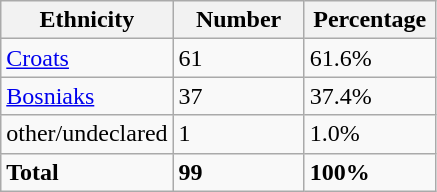<table class="wikitable">
<tr>
<th width="100px">Ethnicity</th>
<th width="80px">Number</th>
<th width="80px">Percentage</th>
</tr>
<tr>
<td><a href='#'>Croats</a></td>
<td>61</td>
<td>61.6%</td>
</tr>
<tr>
<td><a href='#'>Bosniaks</a></td>
<td>37</td>
<td>37.4%</td>
</tr>
<tr>
<td>other/undeclared</td>
<td>1</td>
<td>1.0%</td>
</tr>
<tr>
<td><strong>Total</strong></td>
<td><strong>99</strong></td>
<td><strong>100%</strong></td>
</tr>
</table>
